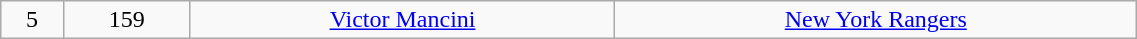<table class="wikitable" width="60%">
<tr align="center" bgcolor="">
<td>5</td>
<td>159</td>
<td><a href='#'>Victor Mancini</a></td>
<td><a href='#'>New York Rangers</a></td>
</tr>
</table>
